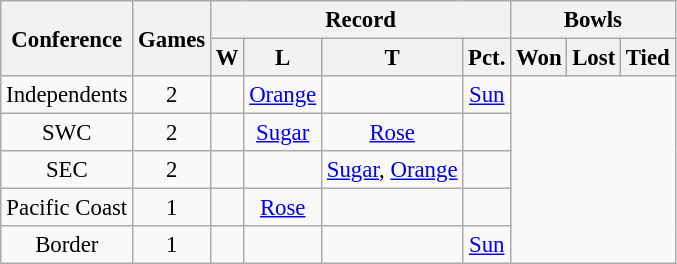<table class="wikitable sortable" style="text-align:center; font-size: 95%;">
<tr>
<th rowspan=2>Conference</th>
<th rowspan=2>Games</th>
<th colspan=4>Record</th>
<th colspan=3>Bowls</th>
</tr>
<tr>
<th>W</th>
<th>L</th>
<th>T</th>
<th>Pct.</th>
<th class=unsortable>Won</th>
<th class=unsortable>Lost</th>
<th class=unsortable>Tied</th>
</tr>
<tr>
<td>Independents</td>
<td>2</td>
<td></td>
<td><a href='#'>Orange</a></td>
<td></td>
<td><a href='#'>Sun</a></td>
</tr>
<tr>
<td>SWC</td>
<td>2</td>
<td></td>
<td><a href='#'>Sugar</a></td>
<td><a href='#'>Rose</a></td>
<td></td>
</tr>
<tr>
<td>SEC</td>
<td>2</td>
<td></td>
<td></td>
<td><a href='#'>Sugar</a>, <a href='#'>Orange</a></td>
<td></td>
</tr>
<tr>
<td>Pacific Coast</td>
<td>1</td>
<td></td>
<td><a href='#'>Rose</a></td>
<td></td>
<td></td>
</tr>
<tr>
<td>Border</td>
<td>1</td>
<td></td>
<td></td>
<td></td>
<td><a href='#'>Sun</a></td>
</tr>
</table>
